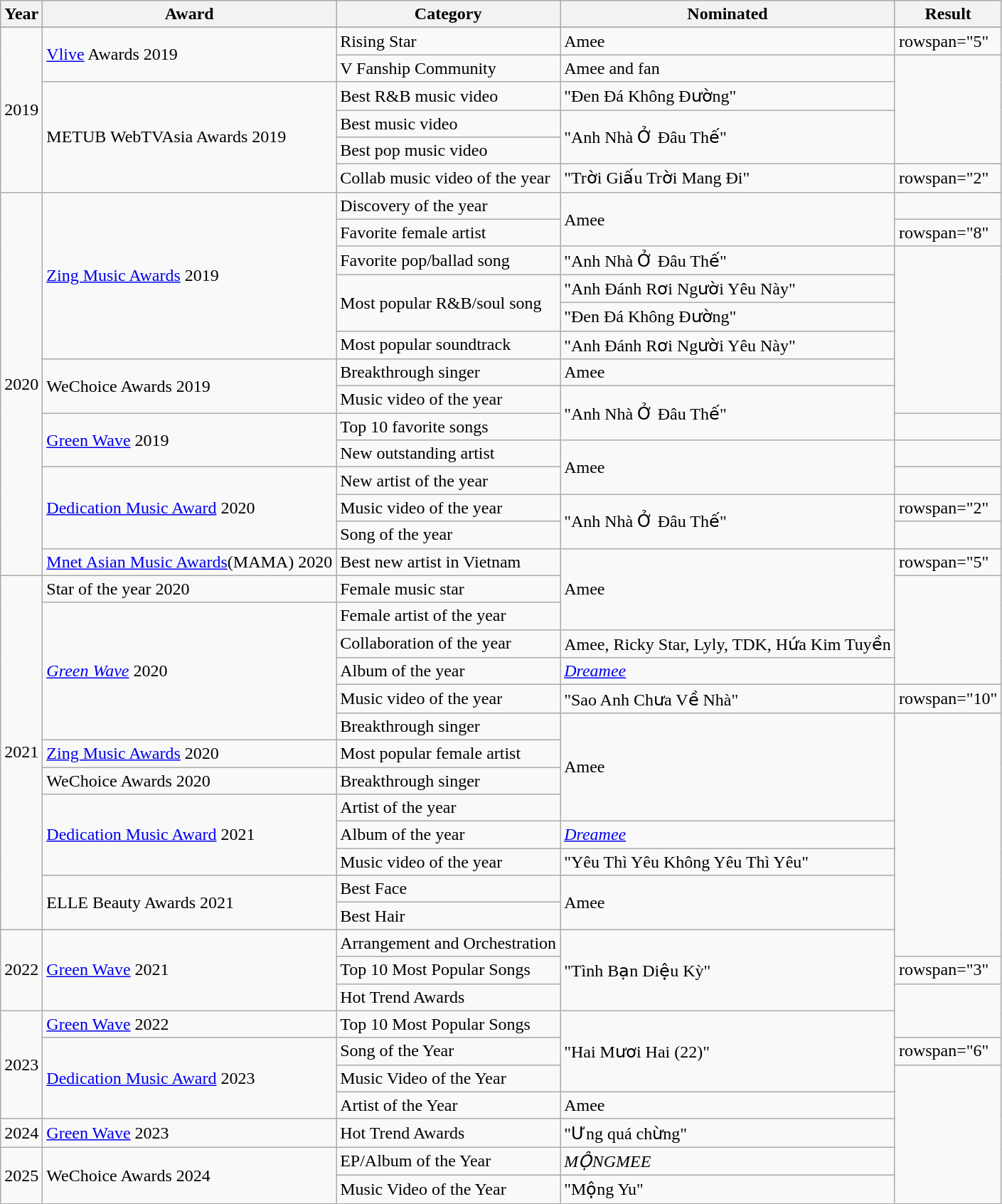<table class="wikitable">
<tr>
<th>Year</th>
<th>Award</th>
<th>Category</th>
<th>Nominated</th>
<th>Result</th>
</tr>
<tr>
</tr>
<tr>
<td rowspan="6">2019</td>
<td rowspan="2"><a href='#'>Vlive</a> Awards 2019</td>
<td>Rising Star</td>
<td>Amee</td>
<td>rowspan="5" </td>
</tr>
<tr>
<td>V Fanship Community</td>
<td>Amee and fan</td>
</tr>
<tr>
<td rowspan="4">METUB WebTVAsia Awards 2019</td>
<td>Best R&B music video</td>
<td>"Đen Đá Không Đường"</td>
</tr>
<tr>
<td>Best music video</td>
<td rowspan="2">"Anh Nhà Ở Đâu Thế"</td>
</tr>
<tr>
<td>Best pop music video</td>
</tr>
<tr>
<td>Collab music video of the year</td>
<td>"Trời Giấu Trời Mang Đi"</td>
<td>rowspan="2" </td>
</tr>
<tr>
<td rowspan="15">2020</td>
<td rowspan="7"><a href='#'>Zing Music Awards</a> 2019</td>
<td>Discovery of the year</td>
<td rowspan="2">Amee</td>
</tr>
<tr>
<td>Favorite female artist</td>
<td>rowspan="8" </td>
</tr>
<tr>
<td>Favorite pop/ballad song</td>
<td>"Anh Nhà Ở Đâu Thế"</td>
</tr>
<tr>
<td rowspan="3">Most popular R&B/soul song</td>
<td>"Anh Đánh Rơi Người Yêu Này"</td>
</tr>
<tr>
<td>"Đen Đá Không Đường"</td>
</tr>
<tr>
<td rowspan="2">"Anh Đánh Rơi Người Yêu Này"</td>
</tr>
<tr>
<td>Most popular soundtrack</td>
</tr>
<tr>
<td rowspan="2">WeChoice Awards 2019</td>
<td>Breakthrough singer</td>
<td>Amee</td>
</tr>
<tr>
<td>Music video of the year</td>
<td rowspan="2">"Anh Nhà Ở Đâu Thế"</td>
</tr>
<tr>
<td rowspan="2"><a href='#'>Green Wave</a> 2019</td>
<td>Top 10 favorite songs</td>
<td></td>
</tr>
<tr>
<td>New outstanding artist</td>
<td rowspan="2">Amee</td>
<td></td>
</tr>
<tr>
<td rowspan="3"><a href='#'>Dedication Music Award</a> 2020</td>
<td>New artist of the year</td>
<td></td>
</tr>
<tr>
<td>Music video of the year</td>
<td rowspan="2">"Anh Nhà Ở Đâu Thế"</td>
<td>rowspan="2" </td>
</tr>
<tr>
<td>Song of the year</td>
</tr>
<tr>
<td><a href='#'>Mnet Asian Music Awards</a>(MAMA) 2020</td>
<td>Best new artist in Vietnam</td>
<td rowspan="3">Amee</td>
<td>rowspan="5" </td>
</tr>
<tr>
<td rowspan="13">2021</td>
<td>Star of the year 2020</td>
<td>Female music star</td>
</tr>
<tr>
<td rowspan="5"><em><a href='#'>Green Wave</a></em> 2020</td>
<td>Female artist of the year</td>
</tr>
<tr>
<td>Collaboration of the year</td>
<td>Amee, Ricky Star, Lyly, TDK, Hứa Kim Tuyền</td>
</tr>
<tr>
<td>Album of the year</td>
<td><em><a href='#'>Dreamee</a></em></td>
</tr>
<tr>
<td>Music video of the year</td>
<td>"Sao Anh Chưa Về Nhà"</td>
<td>rowspan="10" </td>
</tr>
<tr>
<td>Breakthrough singer</td>
<td rowspan="4">Amee</td>
</tr>
<tr>
<td><a href='#'>Zing Music Awards</a> 2020</td>
<td>Most popular female artist</td>
</tr>
<tr>
<td>WeChoice Awards 2020</td>
<td>Breakthrough singer</td>
</tr>
<tr>
<td rowspan="3"><a href='#'>Dedication Music Award</a> 2021</td>
<td>Artist of the year</td>
</tr>
<tr>
<td>Album of the year</td>
<td><em><a href='#'>Dreamee</a></em></td>
</tr>
<tr>
<td>Music video of the year</td>
<td>"Yêu Thì Yêu Không Yêu Thì Yêu"</td>
</tr>
<tr>
<td rowspan="2">ELLE Beauty Awards 2021</td>
<td>Best Face</td>
<td rowspan="2">Amee</td>
</tr>
<tr>
<td>Best Hair</td>
</tr>
<tr>
<td rowspan="3">2022</td>
<td rowspan="3"><a href='#'>Green Wave</a> 2021</td>
<td>Arrangement and Orchestration</td>
<td rowspan="3">"Tình Bạn Diệu Kỳ"</td>
</tr>
<tr>
<td>Top 10 Most Popular Songs</td>
<td>rowspan="3" </td>
</tr>
<tr>
<td>Hot Trend Awards</td>
</tr>
<tr>
<td rowspan="4">2023</td>
<td><a href='#'>Green Wave</a> 2022</td>
<td>Top 10 Most Popular Songs</td>
<td rowspan="3">"Hai Mươi Hai (22)"</td>
</tr>
<tr>
<td rowspan="3"><a href='#'>Dedication Music Award</a> 2023</td>
<td>Song of the Year</td>
<td>rowspan="6" </td>
</tr>
<tr>
<td>Music Video of the Year</td>
</tr>
<tr>
<td>Artist of the Year</td>
<td>Amee</td>
</tr>
<tr>
<td>2024</td>
<td><a href='#'>Green Wave</a> 2023</td>
<td>Hot Trend Awards</td>
<td>"Ưng quá chừng"</td>
</tr>
<tr>
<td rowspan="2">2025</td>
<td rowspan="2">WeChoice Awards 2024</td>
<td>EP/Album of the Year</td>
<td><em>MỘNGMEE</em></td>
</tr>
<tr>
<td>Music Video of the Year</td>
<td>"Mộng Yu"</td>
</tr>
</table>
